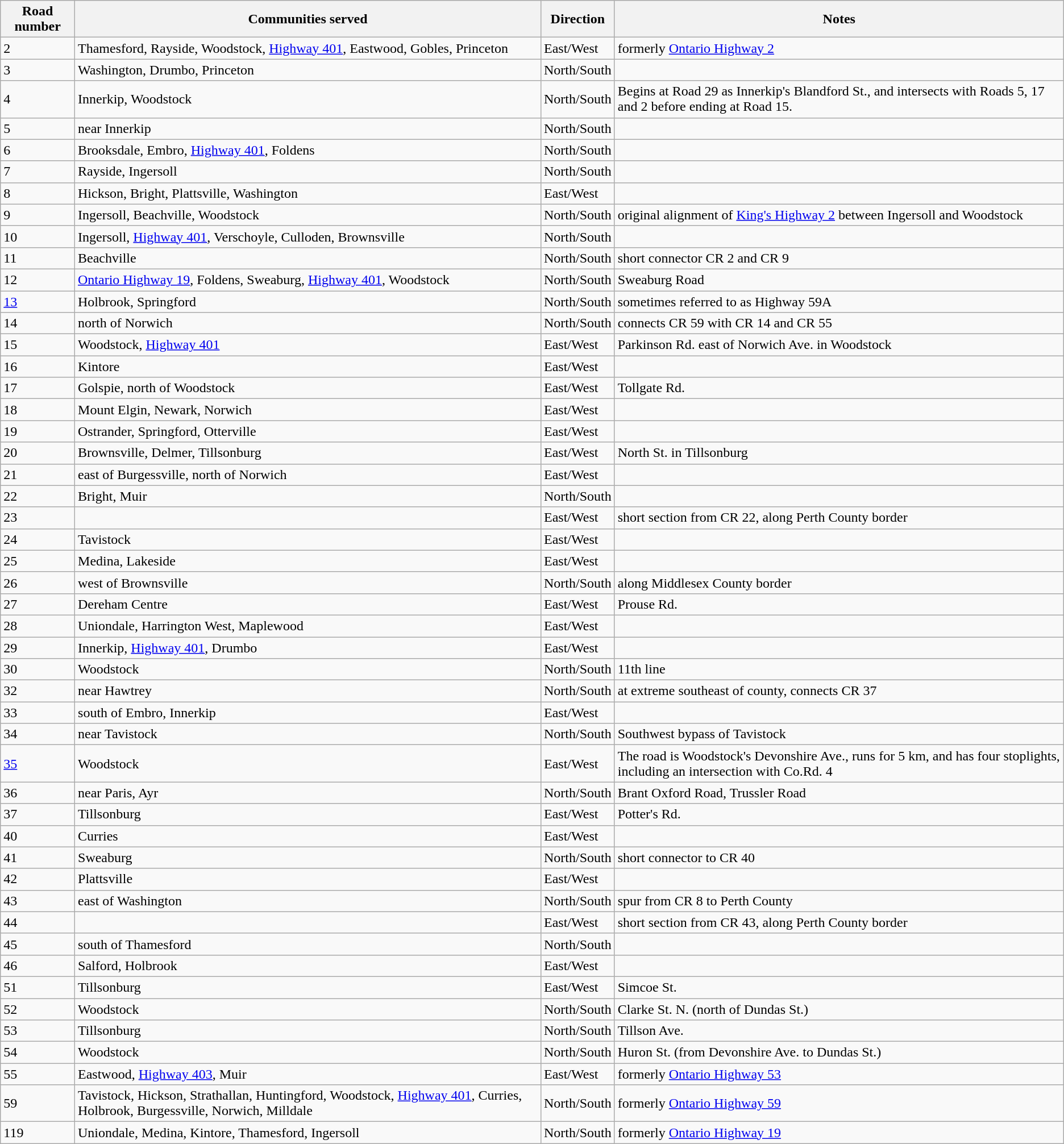<table class="wikitable">
<tr>
<th>Road number</th>
<th>Communities served</th>
<th>Direction</th>
<th>Notes</th>
</tr>
<tr>
<td>2</td>
<td>Thamesford, Rayside, Woodstock, <a href='#'>Highway 401</a>, Eastwood, Gobles, Princeton</td>
<td>East/West</td>
<td>formerly <a href='#'>Ontario Highway 2</a></td>
</tr>
<tr>
<td>3</td>
<td>Washington, Drumbo, Princeton</td>
<td>North/South</td>
<td></td>
</tr>
<tr>
<td>4</td>
<td>Innerkip, Woodstock</td>
<td>North/South</td>
<td>Begins at Road 29 as Innerkip's Blandford St., and intersects with Roads 5, 17 and 2 before ending at Road 15.</td>
</tr>
<tr>
<td>5</td>
<td>near Innerkip</td>
<td>North/South</td>
<td></td>
</tr>
<tr>
<td>6</td>
<td>Brooksdale, Embro, <a href='#'>Highway 401</a>, Foldens</td>
<td>North/South</td>
<td></td>
</tr>
<tr>
<td>7</td>
<td>Rayside, Ingersoll</td>
<td>North/South</td>
<td></td>
</tr>
<tr>
<td>8</td>
<td>Hickson, Bright, Plattsville, Washington</td>
<td>East/West</td>
<td></td>
</tr>
<tr>
<td>9</td>
<td>Ingersoll, Beachville, Woodstock</td>
<td>North/South</td>
<td>original alignment of <a href='#'>King's Highway 2</a> between Ingersoll and Woodstock</td>
</tr>
<tr>
<td>10</td>
<td>Ingersoll, <a href='#'>Highway 401</a>, Verschoyle, Culloden, Brownsville</td>
<td>North/South</td>
<td></td>
</tr>
<tr>
<td>11</td>
<td>Beachville</td>
<td>North/South</td>
<td>short connector CR 2 and CR 9</td>
</tr>
<tr>
<td>12</td>
<td><a href='#'>Ontario Highway 19</a>, Foldens, Sweaburg, <a href='#'>Highway 401</a>, Woodstock</td>
<td>North/South</td>
<td>Sweaburg Road</td>
</tr>
<tr>
<td><a href='#'>13</a></td>
<td>Holbrook, Springford</td>
<td>North/South</td>
<td>sometimes referred to as Highway 59A</td>
</tr>
<tr>
<td>14</td>
<td>north of Norwich</td>
<td>North/South</td>
<td>connects CR 59 with CR 14 and CR 55</td>
</tr>
<tr>
<td>15</td>
<td>Woodstock, <a href='#'>Highway 401</a></td>
<td>East/West</td>
<td>Parkinson Rd. east of Norwich Ave. in Woodstock</td>
</tr>
<tr>
<td>16</td>
<td>Kintore</td>
<td>East/West</td>
<td></td>
</tr>
<tr>
<td>17</td>
<td>Golspie, north of Woodstock</td>
<td>East/West</td>
<td>Tollgate Rd.</td>
</tr>
<tr>
<td>18</td>
<td>Mount Elgin, Newark, Norwich</td>
<td>East/West</td>
<td></td>
</tr>
<tr>
<td>19</td>
<td>Ostrander, Springford, Otterville</td>
<td>East/West</td>
<td></td>
</tr>
<tr>
<td>20</td>
<td>Brownsville, Delmer, Tillsonburg</td>
<td>East/West</td>
<td>North St. in Tillsonburg</td>
</tr>
<tr>
<td>21</td>
<td>east of Burgessville, north of Norwich</td>
<td>East/West</td>
<td></td>
</tr>
<tr>
<td>22</td>
<td>Bright, Muir</td>
<td>North/South</td>
<td></td>
</tr>
<tr>
<td>23</td>
<td></td>
<td>East/West</td>
<td>short section from CR 22, along Perth County border</td>
</tr>
<tr>
<td>24</td>
<td>Tavistock</td>
<td>East/West</td>
<td></td>
</tr>
<tr>
<td>25</td>
<td>Medina, Lakeside</td>
<td>East/West</td>
<td></td>
</tr>
<tr>
<td>26</td>
<td>west of Brownsville</td>
<td>North/South</td>
<td>along Middlesex County border</td>
</tr>
<tr>
<td>27</td>
<td>Dereham Centre</td>
<td>East/West</td>
<td>Prouse Rd.</td>
</tr>
<tr>
<td>28</td>
<td>Uniondale, Harrington West, Maplewood</td>
<td>East/West</td>
<td></td>
</tr>
<tr>
<td>29</td>
<td>Innerkip, <a href='#'>Highway 401</a>, Drumbo</td>
<td>East/West</td>
<td></td>
</tr>
<tr>
<td>30</td>
<td>Woodstock</td>
<td>North/South</td>
<td>11th line</td>
</tr>
<tr>
<td>32</td>
<td>near Hawtrey</td>
<td>North/South</td>
<td>at extreme southeast of county, connects CR 37</td>
</tr>
<tr>
<td>33</td>
<td>south of Embro, Innerkip</td>
<td>East/West</td>
<td></td>
</tr>
<tr>
<td>34</td>
<td>near Tavistock</td>
<td>North/South</td>
<td>Southwest bypass of Tavistock</td>
</tr>
<tr>
<td><a href='#'>35</a></td>
<td>Woodstock</td>
<td>East/West</td>
<td>The road is Woodstock's Devonshire Ave., runs for 5 km, and has four stoplights, including an intersection with Co.Rd. 4</td>
</tr>
<tr>
<td>36</td>
<td>near Paris, Ayr</td>
<td>North/South</td>
<td>Brant Oxford Road, Trussler Road</td>
</tr>
<tr>
<td>37</td>
<td>Tillsonburg</td>
<td>East/West</td>
<td>Potter's Rd.</td>
</tr>
<tr>
<td>40</td>
<td>Curries</td>
<td>East/West</td>
<td></td>
</tr>
<tr>
<td>41</td>
<td>Sweaburg</td>
<td>North/South</td>
<td>short connector to CR 40</td>
</tr>
<tr>
<td>42</td>
<td>Plattsville</td>
<td>East/West</td>
<td></td>
</tr>
<tr>
<td>43</td>
<td>east of Washington</td>
<td>North/South</td>
<td>spur from CR 8 to Perth County</td>
</tr>
<tr>
<td>44</td>
<td></td>
<td>East/West</td>
<td>short section from CR 43, along Perth County border</td>
</tr>
<tr>
<td>45</td>
<td>south of Thamesford</td>
<td>North/South</td>
<td></td>
</tr>
<tr>
<td>46</td>
<td>Salford, Holbrook</td>
<td>East/West</td>
<td></td>
</tr>
<tr>
<td>51</td>
<td>Tillsonburg</td>
<td>East/West</td>
<td>Simcoe St.</td>
</tr>
<tr>
<td>52</td>
<td>Woodstock</td>
<td>North/South</td>
<td>Clarke St. N. (north of Dundas St.)</td>
</tr>
<tr>
<td>53</td>
<td>Tillsonburg</td>
<td>North/South</td>
<td>Tillson Ave.</td>
</tr>
<tr>
<td>54</td>
<td>Woodstock</td>
<td>North/South</td>
<td>Huron St. (from Devonshire Ave. to Dundas St.)</td>
</tr>
<tr>
<td>55</td>
<td>Eastwood, <a href='#'>Highway 403</a>, Muir</td>
<td>East/West</td>
<td>formerly <a href='#'>Ontario Highway 53</a></td>
</tr>
<tr>
<td>59</td>
<td>Tavistock, Hickson, Strathallan, Huntingford, Woodstock, <a href='#'>Highway 401</a>, Curries, Holbrook, Burgessville, Norwich, Milldale</td>
<td>North/South</td>
<td>formerly <a href='#'>Ontario Highway 59</a></td>
</tr>
<tr>
<td>119</td>
<td>Uniondale, Medina, Kintore, Thamesford, Ingersoll</td>
<td>North/South</td>
<td>formerly <a href='#'>Ontario Highway 19</a></td>
</tr>
</table>
